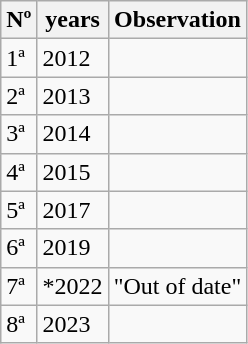<table class="wikitable">
<tr>
<th><strong>Nº</strong></th>
<th>years</th>
<th>Observation</th>
</tr>
<tr>
<td>1ª</td>
<td>2012</td>
<td></td>
</tr>
<tr>
<td>2ª</td>
<td>2013</td>
<td></td>
</tr>
<tr>
<td>3ª</td>
<td>2014</td>
<td></td>
</tr>
<tr>
<td>4ª</td>
<td>2015</td>
<td></td>
</tr>
<tr>
<td>5ª</td>
<td>2017</td>
<td></td>
</tr>
<tr>
<td>6ª</td>
<td>2019</td>
<td></td>
</tr>
<tr>
<td>7ª</td>
<td>*2022</td>
<td>"Out of date"</td>
</tr>
<tr>
<td>8ª</td>
<td>2023</td>
<td></td>
</tr>
</table>
